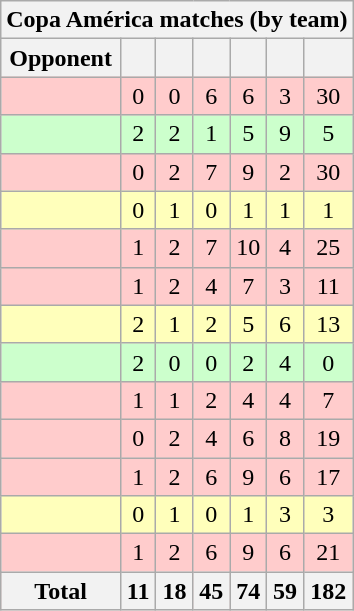<table class="wikitable sortable" style="text-align: center;">
<tr>
<th colspan=7>Copa América matches (by team)</th>
</tr>
<tr>
<th>Opponent</th>
<th></th>
<th></th>
<th></th>
<th></th>
<th></th>
<th></th>
</tr>
<tr style="background:#fcc">
<td align="left"></td>
<td>0</td>
<td>0</td>
<td>6</td>
<td>6</td>
<td>3</td>
<td>30</td>
</tr>
<tr style="background:#cfc">
<td align="left"></td>
<td>2</td>
<td>2</td>
<td>1</td>
<td>5</td>
<td>9</td>
<td>5</td>
</tr>
<tr style="background:#fcc">
<td align="left"></td>
<td>0</td>
<td>2</td>
<td>7</td>
<td>9</td>
<td>2</td>
<td>30</td>
</tr>
<tr style="background:#ffffbb">
<td align="left"></td>
<td>0</td>
<td>1</td>
<td>0</td>
<td>1</td>
<td>1</td>
<td>1</td>
</tr>
<tr style="background:#fcc">
<td align="left"></td>
<td>1</td>
<td>2</td>
<td>7</td>
<td>10</td>
<td>4</td>
<td>25</td>
</tr>
<tr style="background:#fcc">
<td align="left"></td>
<td>1</td>
<td>2</td>
<td>4</td>
<td>7</td>
<td>3</td>
<td>11</td>
</tr>
<tr style="background:#ffffbb">
<td align="left"></td>
<td>2</td>
<td>1</td>
<td>2</td>
<td>5</td>
<td>6</td>
<td>13</td>
</tr>
<tr style="background:#cfc">
<td align="left"></td>
<td>2</td>
<td>0</td>
<td>0</td>
<td>2</td>
<td>4</td>
<td>0</td>
</tr>
<tr style="background:#fcc">
<td align="left"></td>
<td>1</td>
<td>1</td>
<td>2</td>
<td>4</td>
<td>4</td>
<td>7</td>
</tr>
<tr style="background:#fcc">
<td align="left"></td>
<td>0</td>
<td>2</td>
<td>4</td>
<td>6</td>
<td>8</td>
<td>19</td>
</tr>
<tr style="background:#fcc">
<td align="left"></td>
<td>1</td>
<td>2</td>
<td>6</td>
<td>9</td>
<td>6</td>
<td>17</td>
</tr>
<tr style="background:#ffffbb">
<td align="left"></td>
<td>0</td>
<td>1</td>
<td>0</td>
<td>1</td>
<td>3</td>
<td>3</td>
</tr>
<tr style="background:#fcc">
<td align="left"></td>
<td>1</td>
<td>2</td>
<td>6</td>
<td>9</td>
<td>6</td>
<td>21</td>
</tr>
<tr style="background:#fcc">
<th align="left">Total</th>
<th>11</th>
<th>18</th>
<th>45</th>
<th>74</th>
<th>59</th>
<th>182</th>
</tr>
</table>
